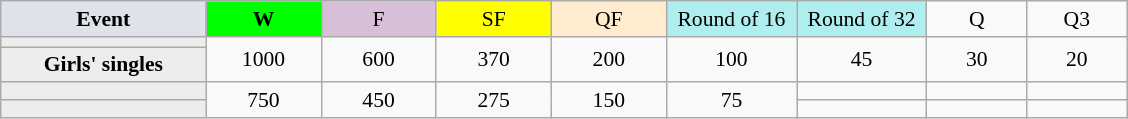<table class=wikitable style="font-size:90%; text-align:center">
<tr>
<th style="width:130px; background:#dfe2e9;">Event</th>
<th style="width:70px; background:lime;">W</th>
<td style="width:70px; background:thistle;">F</td>
<td style="width:70px; background:#ff0;">SF</td>
<td style="width:70px; background:#ffebcd;">QF</td>
<td style="width:80px; background:#afeeee;">Round of 16</td>
<td style="width:80px; background:#afeeee;">Round of 32</td>
<td style="width:60px;">Q</td>
<td style="width:60px;">Q3</td>
</tr>
<tr>
<th style="background:#ededed;"></th>
<td rowspan=2>1000</td>
<td rowspan=2>600</td>
<td rowspan=2>370</td>
<td rowspan=2>200</td>
<td rowspan=2>100</td>
<td rowspan=2>45</td>
<td rowspan=2>30</td>
<td rowspan=2>20</td>
</tr>
<tr>
<th style="background:#ededed;">Girls' singles</th>
</tr>
<tr>
<th style="background:#ededed;"></th>
<td rowspan=2>750</td>
<td rowspan=2>450</td>
<td rowspan=2>275</td>
<td rowspan=2>150</td>
<td rowspan=2>75</td>
<td></td>
<td></td>
<td></td>
</tr>
<tr>
<th style="background:#ededed;"></th>
<td></td>
<td></td>
<td></td>
</tr>
</table>
